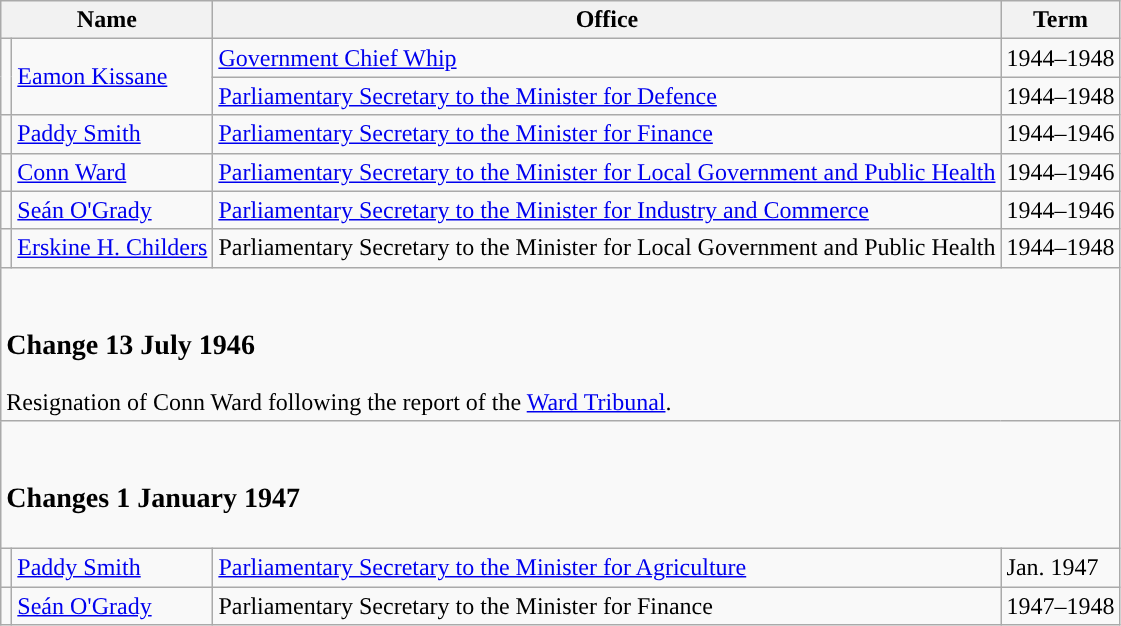<table class="wikitable">
<tr>
<th colspan="2">Name</th>
<th>Office</th>
<th>Term</th>
</tr>
<tr>
<td rowspan="2" style="background-color: "></td>
<td rowspan="2"><a href='#'>Eamon Kissane</a></td>
<td><a href='#'>Government Chief Whip</a></td>
<td>1944–1948</td>
</tr>
<tr>
<td><a href='#'>Parliamentary Secretary to the Minister for Defence</a></td>
<td>1944–1948</td>
</tr>
<tr>
<td style="background-color: "></td>
<td><a href='#'>Paddy Smith</a></td>
<td><a href='#'>Parliamentary Secretary to the Minister for Finance</a></td>
<td>1944–1946</td>
</tr>
<tr>
<td style="background-color: "></td>
<td><a href='#'>Conn Ward</a></td>
<td><a href='#'>Parliamentary Secretary to the Minister for Local Government and Public Health</a></td>
<td>1944–1946</td>
</tr>
<tr>
<td style="background-color: "></td>
<td><a href='#'>Seán O'Grady</a></td>
<td><a href='#'>Parliamentary Secretary to the Minister for Industry and Commerce</a></td>
<td>1944–1946</td>
</tr>
<tr>
<td style="background-color: "></td>
<td><a href='#'>Erskine H. Childers</a></td>
<td>Parliamentary Secretary to the Minister for Local Government and Public Health</td>
<td>1944–1948</td>
</tr>
<tr>
<td colspan=4><br><h3>Change 13 July 1946</h3>Resignation of Conn Ward following the report of the <a href='#'>Ward Tribunal</a>.</td>
</tr>
<tr>
<td colspan=4><br><h3>Changes 1 January 1947</h3></td>
</tr>
<tr>
<td style="background-color: "></td>
<td><a href='#'>Paddy Smith</a></td>
<td><a href='#'>Parliamentary Secretary to the Minister for Agriculture</a></td>
<td>Jan. 1947</td>
</tr>
<tr>
<td style="background-color: "></td>
<td><a href='#'>Seán O'Grady</a></td>
<td>Parliamentary Secretary to the Minister for Finance</td>
<td>1947–1948</td>
</tr>
</table>
